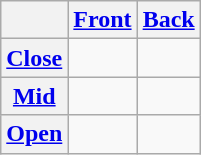<table class="wikitable" style="text-align: center;">
<tr>
<th></th>
<th><a href='#'>Front</a></th>
<th><a href='#'>Back</a></th>
</tr>
<tr>
<th><a href='#'>Close</a></th>
<td></td>
<td></td>
</tr>
<tr>
<th><a href='#'>Mid</a></th>
<td></td>
<td></td>
</tr>
<tr>
<th><a href='#'>Open</a></th>
<td></td>
<td></td>
</tr>
</table>
